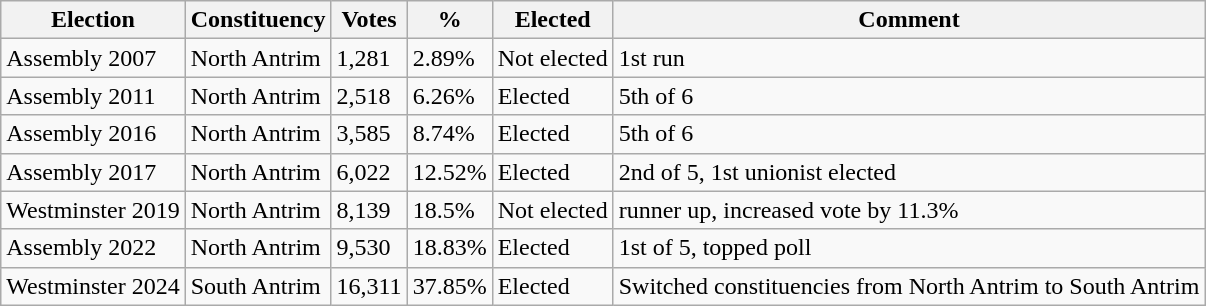<table class="wikitable sortable">
<tr>
<th>Election</th>
<th>Constituency</th>
<th>Votes</th>
<th>%</th>
<th>Elected</th>
<th>Comment</th>
</tr>
<tr>
<td>Assembly 2007</td>
<td>North Antrim</td>
<td>1,281</td>
<td>2.89%</td>
<td>Not elected</td>
<td>1st run</td>
</tr>
<tr>
<td>Assembly 2011</td>
<td>North Antrim</td>
<td>2,518</td>
<td>6.26%</td>
<td>Elected</td>
<td>5th of 6</td>
</tr>
<tr>
<td>Assembly 2016</td>
<td>North Antrim</td>
<td>3,585</td>
<td>8.74%</td>
<td>Elected</td>
<td>5th of 6</td>
</tr>
<tr>
<td>Assembly 2017</td>
<td>North Antrim</td>
<td>6,022</td>
<td>12.52%</td>
<td>Elected</td>
<td>2nd of 5, 1st unionist elected</td>
</tr>
<tr>
<td>Westminster 2019</td>
<td>North Antrim</td>
<td>8,139</td>
<td>18.5%</td>
<td>Not elected</td>
<td>runner up, increased vote by 11.3%</td>
</tr>
<tr>
<td>Assembly 2022</td>
<td>North Antrim</td>
<td>9,530</td>
<td>18.83%</td>
<td>Elected</td>
<td>1st of 5, topped poll</td>
</tr>
<tr>
<td>Westminster 2024</td>
<td>South Antrim</td>
<td>16,311</td>
<td>37.85%</td>
<td>Elected</td>
<td>Switched constituencies from North Antrim to South Antrim</td>
</tr>
</table>
